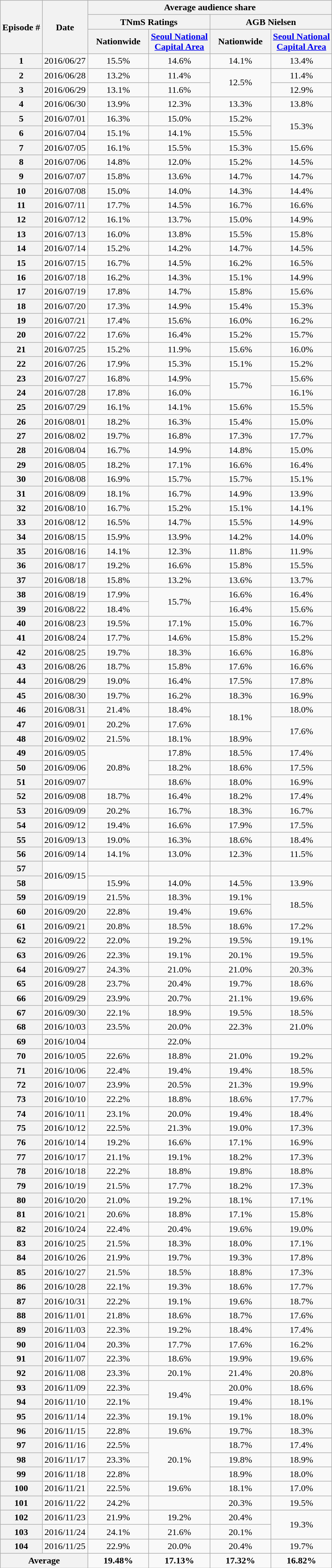<table class=wikitable style="text-align:center">
<tr>
<th rowspan="3">Episode #</th>
<th rowspan="3">Date</th>
<th colspan="4">Average audience share</th>
</tr>
<tr>
<th colspan="2">TNmS Ratings</th>
<th colspan="2">AGB Nielsen</th>
</tr>
<tr>
<th width=100>Nationwide</th>
<th width=100><a href='#'>Seoul National Capital Area</a></th>
<th width=100>Nationwide</th>
<th width=100><a href='#'>Seoul National Capital Area</a></th>
</tr>
<tr>
<th>1</th>
<td>2016/06/27</td>
<td>15.5%</td>
<td>14.6%</td>
<td>14.1%</td>
<td>13.4%</td>
</tr>
<tr>
<th>2</th>
<td>2016/06/28</td>
<td>13.2%</td>
<td>11.4%</td>
<td rowspan=2>12.5%</td>
<td>11.4%</td>
</tr>
<tr>
<th>3</th>
<td>2016/06/29</td>
<td>13.1%</td>
<td>11.6%</td>
<td>12.9%</td>
</tr>
<tr>
<th>4</th>
<td>2016/06/30</td>
<td>13.9%</td>
<td>12.3%</td>
<td>13.3%</td>
<td>13.8%</td>
</tr>
<tr>
<th>5</th>
<td>2016/07/01</td>
<td>16.3%</td>
<td>15.0%</td>
<td>15.2%</td>
<td rowspan=2>15.3%</td>
</tr>
<tr>
<th>6</th>
<td>2016/07/04</td>
<td>15.1%</td>
<td>14.1%</td>
<td>15.5%</td>
</tr>
<tr>
<th>7</th>
<td>2016/07/05</td>
<td>16.1%</td>
<td>15.5%</td>
<td>15.3%</td>
<td>15.6%</td>
</tr>
<tr>
<th>8</th>
<td>2016/07/06</td>
<td>14.8%</td>
<td>12.0%</td>
<td>15.2%</td>
<td>14.5%</td>
</tr>
<tr>
<th>9</th>
<td>2016/07/07</td>
<td>15.8%</td>
<td>13.6%</td>
<td>14.7%</td>
<td>14.7%</td>
</tr>
<tr>
<th>10</th>
<td>2016/07/08</td>
<td>15.0%</td>
<td>14.0%</td>
<td>14.3%</td>
<td>14.4%</td>
</tr>
<tr>
<th>11</th>
<td>2016/07/11</td>
<td>17.7%</td>
<td>14.5%</td>
<td>16.7%</td>
<td>16.6%</td>
</tr>
<tr>
<th>12</th>
<td>2016/07/12</td>
<td>16.1%</td>
<td>13.7%</td>
<td>15.0%</td>
<td>14.9%</td>
</tr>
<tr>
<th>13</th>
<td>2016/07/13</td>
<td>16.0%</td>
<td>13.8%</td>
<td>15.5%</td>
<td>15.8%</td>
</tr>
<tr>
<th>14</th>
<td>2016/07/14</td>
<td>15.2%</td>
<td>14.2%</td>
<td>14.7%</td>
<td>14.5%</td>
</tr>
<tr>
<th>15</th>
<td>2016/07/15</td>
<td>16.7%</td>
<td>14.5%</td>
<td>16.2%</td>
<td>16.5%</td>
</tr>
<tr>
<th>16</th>
<td>2016/07/18</td>
<td>16.2%</td>
<td>14.3%</td>
<td>15.1%</td>
<td>14.9%</td>
</tr>
<tr>
<th>17</th>
<td>2016/07/19</td>
<td>17.8%</td>
<td>14.7%</td>
<td>15.8%</td>
<td>15.6%</td>
</tr>
<tr>
<th>18</th>
<td>2016/07/20</td>
<td>17.3%</td>
<td>14.9%</td>
<td>15.4%</td>
<td>15.3%</td>
</tr>
<tr>
<th>19</th>
<td>2016/07/21</td>
<td>17.4%</td>
<td>15.6%</td>
<td>16.0%</td>
<td>16.2%</td>
</tr>
<tr>
<th>20</th>
<td>2016/07/22</td>
<td>17.6%</td>
<td>16.4%</td>
<td>15.2%</td>
<td>15.7%</td>
</tr>
<tr>
<th>21</th>
<td>2016/07/25</td>
<td>15.2%</td>
<td>11.9%</td>
<td>15.6%</td>
<td>16.0%</td>
</tr>
<tr>
<th>22</th>
<td>2016/07/26</td>
<td>17.9%</td>
<td>15.3%</td>
<td>15.1%</td>
<td>15.2%</td>
</tr>
<tr>
<th>23</th>
<td>2016/07/27</td>
<td>16.8%</td>
<td>14.9%</td>
<td rowspan=2>15.7%</td>
<td>15.6%</td>
</tr>
<tr>
<th>24</th>
<td>2016/07/28</td>
<td>17.8%</td>
<td>16.0%</td>
<td>16.1%</td>
</tr>
<tr>
<th>25</th>
<td>2016/07/29</td>
<td>16.1%</td>
<td>14.1%</td>
<td>15.6%</td>
<td>15.5%</td>
</tr>
<tr>
<th>26</th>
<td>2016/08/01</td>
<td>18.2%</td>
<td>16.3%</td>
<td>15.4%</td>
<td>15.0%</td>
</tr>
<tr>
<th>27</th>
<td>2016/08/02</td>
<td>19.7%</td>
<td>16.8%</td>
<td>17.3%</td>
<td>17.7%</td>
</tr>
<tr>
<th>28</th>
<td>2016/08/04</td>
<td>16.7%</td>
<td>14.9%</td>
<td>14.8%</td>
<td>15.0%</td>
</tr>
<tr>
<th>29</th>
<td>2016/08/05</td>
<td>18.2%</td>
<td>17.1%</td>
<td>16.6%</td>
<td>16.4%</td>
</tr>
<tr>
<th>30</th>
<td>2016/08/08</td>
<td>16.9%</td>
<td>15.7%</td>
<td>15.7%</td>
<td>15.1%</td>
</tr>
<tr>
<th>31</th>
<td>2016/08/09</td>
<td>18.1%</td>
<td>16.7%</td>
<td>14.9%</td>
<td>13.9%</td>
</tr>
<tr>
<th>32</th>
<td>2016/08/10</td>
<td>16.7%</td>
<td>15.2%</td>
<td>15.1%</td>
<td>14.1%</td>
</tr>
<tr>
<th>33</th>
<td>2016/08/12</td>
<td>16.5%</td>
<td>14.7%</td>
<td>15.5%</td>
<td>14.9%</td>
</tr>
<tr>
<th>34</th>
<td>2016/08/15</td>
<td>15.9%</td>
<td>13.9%</td>
<td>14.2%</td>
<td>14.0%</td>
</tr>
<tr>
<th>35</th>
<td>2016/08/16</td>
<td>14.1%</td>
<td>12.3%</td>
<td>11.8%</td>
<td>11.9%</td>
</tr>
<tr>
<th>36</th>
<td>2016/08/17</td>
<td>19.2%</td>
<td>16.6%</td>
<td>15.8%</td>
<td>15.5%</td>
</tr>
<tr>
<th>37</th>
<td>2016/08/18</td>
<td>15.8%</td>
<td>13.2%</td>
<td>13.6%</td>
<td>13.7%</td>
</tr>
<tr>
<th>38</th>
<td>2016/08/19</td>
<td>17.9%</td>
<td rowspan=2>15.7%</td>
<td>16.6%</td>
<td>16.4%</td>
</tr>
<tr>
<th>39</th>
<td>2016/08/22</td>
<td>18.4%</td>
<td>16.4%</td>
<td>15.6%</td>
</tr>
<tr>
<th>40</th>
<td>2016/08/23</td>
<td>19.5%</td>
<td>17.1%</td>
<td>15.0%</td>
<td>16.7%</td>
</tr>
<tr>
<th>41</th>
<td>2016/08/24</td>
<td>17.7%</td>
<td>14.6%</td>
<td>15.8%</td>
<td>15.2%</td>
</tr>
<tr>
<th>42</th>
<td>2016/08/25</td>
<td>19.7%</td>
<td>18.3%</td>
<td>16.6%</td>
<td>16.8%</td>
</tr>
<tr>
<th>43</th>
<td>2016/08/26</td>
<td>18.7%</td>
<td>15.8%</td>
<td>17.6%</td>
<td>16.6%</td>
</tr>
<tr>
<th>44</th>
<td>2016/08/29</td>
<td>19.0%</td>
<td>16.4%</td>
<td>17.5%</td>
<td>17.8%</td>
</tr>
<tr>
<th>45</th>
<td>2016/08/30</td>
<td>19.7%</td>
<td>16.2%</td>
<td>18.3%</td>
<td>16.9%</td>
</tr>
<tr>
<th>46</th>
<td>2016/08/31</td>
<td>21.4%</td>
<td>18.4%</td>
<td rowspan=2>18.1%</td>
<td>18.0%</td>
</tr>
<tr>
<th>47</th>
<td>2016/09/01</td>
<td>20.2%</td>
<td>17.6%</td>
<td rowspan=2>17.6%</td>
</tr>
<tr>
<th>48</th>
<td>2016/09/02</td>
<td>21.5%</td>
<td>18.1%</td>
<td>18.9%</td>
</tr>
<tr>
<th>49</th>
<td>2016/09/05</td>
<td rowspan=3>20.8%</td>
<td>17.8%</td>
<td>18.5%</td>
<td>17.4%</td>
</tr>
<tr>
<th>50</th>
<td>2016/09/06</td>
<td>18.2%</td>
<td>18.6%</td>
<td>17.5%</td>
</tr>
<tr>
<th>51</th>
<td>2016/09/07</td>
<td>18.6%</td>
<td>18.0%</td>
<td>16.9%</td>
</tr>
<tr>
<th>52</th>
<td>2016/09/08</td>
<td>18.7%</td>
<td>16.4%</td>
<td>18.2%</td>
<td>17.4%</td>
</tr>
<tr>
<th>53</th>
<td>2016/09/09</td>
<td>20.2%</td>
<td>16.7%</td>
<td>18.3%</td>
<td>16.7%</td>
</tr>
<tr>
<th>54</th>
<td>2016/09/12</td>
<td>19.4%</td>
<td>16.6%</td>
<td>17.9%</td>
<td>17.5%</td>
</tr>
<tr>
<th>55</th>
<td>2016/09/13</td>
<td>19.0%</td>
<td>16.3%</td>
<td>18.6%</td>
<td>18.4%</td>
</tr>
<tr>
<th>56</th>
<td>2016/09/14</td>
<td>14.1%</td>
<td>13.0%</td>
<td>12.3%</td>
<td>11.5%</td>
</tr>
<tr>
<th>57</th>
<td rowspan=2>2016/09/15</td>
<td></td>
<td></td>
<td></td>
<td></td>
</tr>
<tr>
<th>58</th>
<td>15.9%</td>
<td>14.0%</td>
<td>14.5%</td>
<td>13.9%</td>
</tr>
<tr>
<th>59</th>
<td>2016/09/19</td>
<td>21.5%</td>
<td>18.3%</td>
<td>19.1%</td>
<td rowspan=2>18.5%</td>
</tr>
<tr>
<th>60</th>
<td>2016/09/20</td>
<td>22.8%</td>
<td>19.4%</td>
<td>19.6%</td>
</tr>
<tr>
<th>61</th>
<td>2016/09/21</td>
<td>20.8%</td>
<td>18.5%</td>
<td>18.6%</td>
<td>17.2%</td>
</tr>
<tr>
<th>62</th>
<td>2016/09/22</td>
<td>22.0%</td>
<td>19.2%</td>
<td>19.5%</td>
<td>19.1%</td>
</tr>
<tr>
<th>63</th>
<td>2016/09/26</td>
<td>22.3%</td>
<td>19.1%</td>
<td>20.1%</td>
<td>19.5%</td>
</tr>
<tr>
<th>64</th>
<td>2016/09/27</td>
<td>24.3%</td>
<td>21.0%</td>
<td>21.0%</td>
<td>20.3%</td>
</tr>
<tr>
<th>65</th>
<td>2016/09/28</td>
<td>23.7%</td>
<td>20.4%</td>
<td>19.7%</td>
<td>18.6%</td>
</tr>
<tr>
<th>66</th>
<td>2016/09/29</td>
<td>23.9%</td>
<td>20.7%</td>
<td>21.1%</td>
<td>19.6%</td>
</tr>
<tr>
<th>67</th>
<td>2016/09/30</td>
<td>22.1%</td>
<td>18.9%</td>
<td>19.5%</td>
<td>18.5%</td>
</tr>
<tr>
<th>68</th>
<td>2016/10/03</td>
<td>23.5%</td>
<td>20.0%</td>
<td>22.3%</td>
<td>21.0%</td>
</tr>
<tr>
<th>69</th>
<td>2016/10/04</td>
<td></td>
<td>22.0%</td>
<td></td>
<td></td>
</tr>
<tr>
<th>70</th>
<td>2016/10/05</td>
<td>22.6%</td>
<td>18.8%</td>
<td>21.0%</td>
<td>19.2%</td>
</tr>
<tr>
<th>71</th>
<td>2016/10/06</td>
<td>22.4%</td>
<td>19.4%</td>
<td>19.4%</td>
<td>18.5%</td>
</tr>
<tr>
<th>72</th>
<td>2016/10/07</td>
<td>23.9%</td>
<td>20.5%</td>
<td>21.3%</td>
<td>19.9%</td>
</tr>
<tr>
<th>73</th>
<td>2016/10/10</td>
<td>22.2%</td>
<td>18.8%</td>
<td>18.6%</td>
<td>17.7%</td>
</tr>
<tr>
<th>74</th>
<td>2016/10/11</td>
<td>23.1%</td>
<td>20.0%</td>
<td>19.4%</td>
<td>18.4%</td>
</tr>
<tr>
<th>75</th>
<td>2016/10/12</td>
<td>22.5%</td>
<td>21.3%</td>
<td>19.0%</td>
<td>17.3%</td>
</tr>
<tr>
<th>76</th>
<td>2016/10/14</td>
<td>19.2%</td>
<td>16.6%</td>
<td>17.1%</td>
<td>16.9%</td>
</tr>
<tr>
<th>77</th>
<td>2016/10/17</td>
<td>21.1%</td>
<td>19.1%</td>
<td>18.2%</td>
<td>17.3%</td>
</tr>
<tr>
<th>78</th>
<td>2016/10/18</td>
<td>22.2%</td>
<td>18.8%</td>
<td>19.8%</td>
<td>18.8%</td>
</tr>
<tr>
<th>79</th>
<td>2016/10/19</td>
<td>21.5%</td>
<td>17.7%</td>
<td>18.2%</td>
<td>17.3%</td>
</tr>
<tr>
<th>80</th>
<td>2016/10/20</td>
<td>21.0%</td>
<td>19.2%</td>
<td>18.1%</td>
<td>17.1%</td>
</tr>
<tr>
<th>81</th>
<td>2016/10/21</td>
<td>20.6%</td>
<td>18.8%</td>
<td>17.1%</td>
<td>15.8%</td>
</tr>
<tr>
<th>82</th>
<td>2016/10/24</td>
<td>22.4%</td>
<td>20.4%</td>
<td>19.6%</td>
<td>19.0%</td>
</tr>
<tr>
<th>83</th>
<td>2016/10/25</td>
<td>21.5%</td>
<td>18.3%</td>
<td>18.0%</td>
<td>17.1%</td>
</tr>
<tr>
<th>84</th>
<td>2016/10/26</td>
<td>21.9%</td>
<td>19.7%</td>
<td>19.3%</td>
<td>17.8%</td>
</tr>
<tr>
<th>85</th>
<td>2016/10/27</td>
<td>21.5%</td>
<td>18.5%</td>
<td>18.8%</td>
<td>17.3%</td>
</tr>
<tr>
<th>86</th>
<td>2016/10/28</td>
<td>22.1%</td>
<td>19.3%</td>
<td>18.6%</td>
<td>17.7%</td>
</tr>
<tr>
<th>87</th>
<td>2016/10/31</td>
<td>22.2%</td>
<td>19.1%</td>
<td>19.6%</td>
<td>18.7%</td>
</tr>
<tr>
<th>88</th>
<td>2016/11/01</td>
<td>21.8%</td>
<td>18.6%</td>
<td>18.7%</td>
<td>17.6%</td>
</tr>
<tr>
<th>89</th>
<td>2016/11/03</td>
<td>22.3%</td>
<td>19.2%</td>
<td>18.4%</td>
<td>17.4%</td>
</tr>
<tr>
<th>90</th>
<td>2016/11/04</td>
<td>20.3%</td>
<td>17.7%</td>
<td>17.6%</td>
<td>16.2%</td>
</tr>
<tr>
<th>91</th>
<td>2016/11/07</td>
<td>22.3%</td>
<td>18.6%</td>
<td>19.9%</td>
<td>19.6%</td>
</tr>
<tr>
<th>92</th>
<td>2016/11/08</td>
<td>23.3%</td>
<td>20.1%</td>
<td>21.4%</td>
<td>20.8%</td>
</tr>
<tr>
<th>93</th>
<td>2016/11/09</td>
<td>22.3%</td>
<td rowspan=2>19.4%</td>
<td>20.0%</td>
<td>18.6%</td>
</tr>
<tr>
<th>94</th>
<td>2016/11/10</td>
<td>22.1%</td>
<td>19.4%</td>
<td>18.1%</td>
</tr>
<tr>
<th>95</th>
<td>2016/11/14</td>
<td>22.3%</td>
<td>19.1%</td>
<td>19.1%</td>
<td>18.0%</td>
</tr>
<tr>
<th>96</th>
<td>2016/11/15</td>
<td>22.8%</td>
<td>19.6%</td>
<td>19.7%</td>
<td>18.3%</td>
</tr>
<tr>
<th>97</th>
<td>2016/11/16</td>
<td>22.5%</td>
<td rowspan=3>20.1%</td>
<td>18.7%</td>
<td>17.4%</td>
</tr>
<tr>
<th>98</th>
<td>2016/11/17</td>
<td>23.3%</td>
<td>19.8%</td>
<td>18.9%</td>
</tr>
<tr>
<th>99</th>
<td>2016/11/18</td>
<td>22.8%</td>
<td>18.9%</td>
<td>18.0%</td>
</tr>
<tr>
<th>100</th>
<td>2016/11/21</td>
<td>22.5%</td>
<td>19.6%</td>
<td>18.1%</td>
<td>17.0%</td>
</tr>
<tr>
<th>101</th>
<td>2016/11/22</td>
<td>24.2%</td>
<td></td>
<td>20.3%</td>
<td>19.5%</td>
</tr>
<tr>
<th>102</th>
<td>2016/11/23</td>
<td>21.9%</td>
<td>19.2%</td>
<td>20.4%</td>
<td rowspan=2>19.3%</td>
</tr>
<tr>
<th>103</th>
<td>2016/11/24</td>
<td>24.1%</td>
<td>21.6%</td>
<td>20.1%</td>
</tr>
<tr>
<th>104</th>
<td>2016/11/25</td>
<td>22.9%</td>
<td>20.0%</td>
<td>20.4%</td>
<td>19.7%</td>
</tr>
<tr>
<th colspan="2">Average</th>
<td><strong>19.48%</strong></td>
<td><strong>17.13%</strong></td>
<td><strong>17.32%</strong></td>
<td><strong>16.82%</strong></td>
</tr>
</table>
